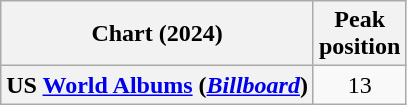<table class="wikitable sortable plainrowheaders" style="text-align:center">
<tr>
<th scope="col">Chart (2024)</th>
<th scope="col">Peak<br>position</th>
</tr>
<tr>
<th scope="row">US <a href='#'>World Albums</a> (<em><a href='#'>Billboard</a></em>)</th>
<td>13</td>
</tr>
</table>
